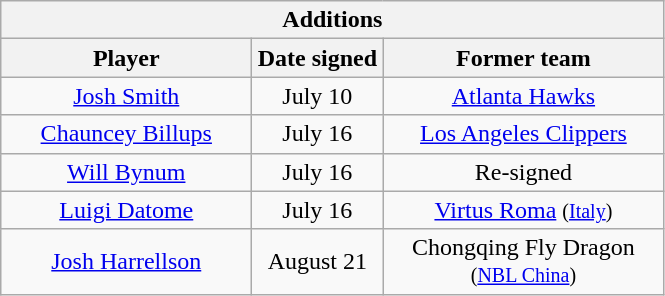<table class="wikitable" style="text-align:center">
<tr>
<th colspan=3>Additions</th>
</tr>
<tr>
<th style="width:160px">Player</th>
<th style="width:80px">Date signed</th>
<th style="width:180px">Former team</th>
</tr>
<tr>
<td><a href='#'>Josh Smith</a></td>
<td>July 10</td>
<td><a href='#'>Atlanta Hawks</a></td>
</tr>
<tr>
<td><a href='#'>Chauncey Billups</a></td>
<td>July 16</td>
<td><a href='#'>Los Angeles Clippers</a></td>
</tr>
<tr>
<td><a href='#'>Will Bynum</a></td>
<td>July 16</td>
<td>Re-signed</td>
</tr>
<tr>
<td><a href='#'>Luigi Datome</a></td>
<td>July 16</td>
<td><a href='#'>Virtus Roma</a> <small>(<a href='#'>Italy</a>)</small></td>
</tr>
<tr>
<td><a href='#'>Josh Harrellson</a></td>
<td>August 21</td>
<td>Chongqing Fly Dragon <small>(<a href='#'>NBL China</a>)</small></td>
</tr>
</table>
